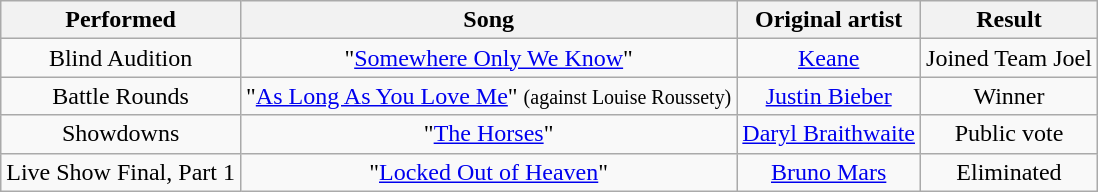<table class="wikitable plainrowheaders" style="text-align:center;">
<tr>
<th scope="col">Performed</th>
<th scope="col">Song</th>
<th scope="col">Original artist</th>
<th scope="col">Result</th>
</tr>
<tr>
<td>Blind Audition</td>
<td>"<a href='#'>Somewhere Only We Know</a>"</td>
<td><a href='#'>Keane</a></td>
<td>Joined Team Joel</td>
</tr>
<tr>
<td>Battle Rounds</td>
<td>"<a href='#'>As Long As You Love Me</a>" <small>(against Louise Roussety)</small></td>
<td><a href='#'>Justin Bieber</a></td>
<td>Winner</td>
</tr>
<tr>
<td>Showdowns</td>
<td>"<a href='#'>The Horses</a>"</td>
<td><a href='#'>Daryl Braithwaite</a></td>
<td>Public vote</td>
</tr>
<tr>
<td>Live Show Final, Part 1</td>
<td>"<a href='#'>Locked Out of Heaven</a>"</td>
<td><a href='#'>Bruno Mars</a></td>
<td>Eliminated</td>
</tr>
</table>
